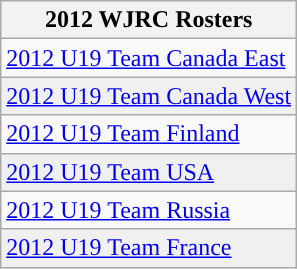<table class=wikitable style="text-align:left;">
<tr>
<th>2012 WJRC Rosters</th>
</tr>
<tr>
<td> <a href='#'>2012 U19 Team Canada East</a></td>
</tr>
<tr bgcolor="#f0f0f0">
<td> <a href='#'>2012 U19 Team Canada West</a></td>
</tr>
<tr>
<td> <a href='#'>2012 U19 Team Finland</a></td>
</tr>
<tr bgcolor="#f0f0f0">
<td> <a href='#'>2012 U19 Team USA</a></td>
</tr>
<tr>
<td> <a href='#'>2012 U19 Team Russia</a></td>
</tr>
<tr bgcolor="#f0f0f0">
<td> <a href='#'>2012 U19 Team France</a></td>
</tr>
</table>
